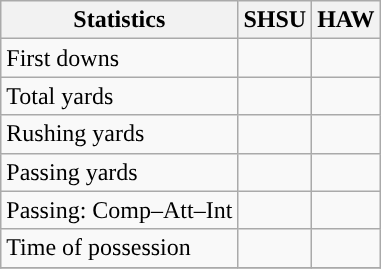<table class="wikitable" style="float: left;">
<tr>
<th>Statistics</th>
<th>SHSU</th>
<th>HAW</th>
</tr>
<tr>
<td>First downs</td>
<td></td>
<td></td>
</tr>
<tr>
<td>Total yards</td>
<td></td>
<td></td>
</tr>
<tr>
<td>Rushing yards</td>
<td></td>
<td></td>
</tr>
<tr>
<td>Passing yards</td>
<td></td>
<td></td>
</tr>
<tr>
<td>Passing: Comp–Att–Int</td>
<td></td>
<td></td>
</tr>
<tr>
<td>Time of possession</td>
<td></td>
<td></td>
</tr>
<tr>
</tr>
</table>
